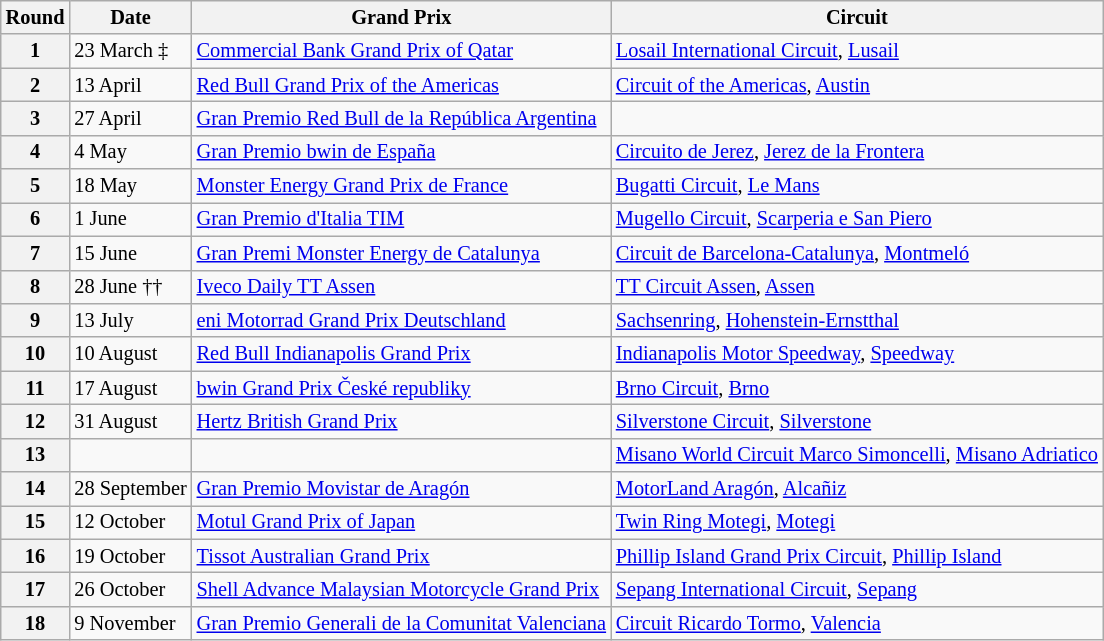<table class="wikitable" style="font-size: 85%">
<tr>
<th>Round</th>
<th>Date</th>
<th>Grand Prix</th>
<th>Circuit</th>
</tr>
<tr>
<th>1</th>
<td>23 March ‡</td>
<td> <a href='#'>Commercial Bank Grand Prix of Qatar</a></td>
<td><a href='#'>Losail International Circuit</a>, <a href='#'>Lusail</a></td>
</tr>
<tr>
<th>2</th>
<td>13 April</td>
<td> <a href='#'>Red Bull Grand Prix of the Americas</a></td>
<td><a href='#'>Circuit of the Americas</a>, <a href='#'>Austin</a></td>
</tr>
<tr>
<th>3</th>
<td>27 April</td>
<td> <a href='#'>Gran Premio Red Bull de la República Argentina</a></td>
<td></td>
</tr>
<tr>
<th>4</th>
<td>4 May</td>
<td> <a href='#'>Gran Premio bwin de España</a></td>
<td><a href='#'>Circuito de Jerez</a>, <a href='#'>Jerez de la Frontera</a></td>
</tr>
<tr>
<th>5</th>
<td>18 May</td>
<td> <a href='#'>Monster Energy Grand Prix de France</a></td>
<td><a href='#'>Bugatti Circuit</a>, <a href='#'>Le Mans</a></td>
</tr>
<tr>
<th>6</th>
<td>1 June</td>
<td> <a href='#'>Gran Premio d'Italia TIM</a></td>
<td><a href='#'>Mugello Circuit</a>, <a href='#'>Scarperia e San Piero</a></td>
</tr>
<tr>
<th>7</th>
<td>15 June</td>
<td> <a href='#'>Gran Premi Monster Energy de Catalunya</a></td>
<td><a href='#'>Circuit de Barcelona-Catalunya</a>, <a href='#'>Montmeló</a></td>
</tr>
<tr>
<th>8</th>
<td>28 June ††</td>
<td> <a href='#'>Iveco Daily TT Assen</a></td>
<td><a href='#'>TT Circuit Assen</a>, <a href='#'>Assen</a></td>
</tr>
<tr>
<th>9</th>
<td>13 July</td>
<td> <a href='#'>eni Motorrad Grand Prix Deutschland</a></td>
<td><a href='#'>Sachsenring</a>, <a href='#'>Hohenstein-Ernstthal</a></td>
</tr>
<tr>
<th>10</th>
<td>10 August</td>
<td> <a href='#'>Red Bull Indianapolis Grand Prix</a></td>
<td><a href='#'>Indianapolis Motor Speedway</a>, <a href='#'>Speedway</a></td>
</tr>
<tr>
<th>11</th>
<td>17 August</td>
<td> <a href='#'>bwin Grand Prix České republiky</a></td>
<td><a href='#'>Brno Circuit</a>, <a href='#'>Brno</a></td>
</tr>
<tr>
<th>12</th>
<td>31 August</td>
<td> <a href='#'>Hertz British Grand Prix</a></td>
<td><a href='#'>Silverstone Circuit</a>, <a href='#'>Silverstone</a></td>
</tr>
<tr>
<th>13</th>
<td></td>
<td></td>
<td><a href='#'>Misano World Circuit Marco Simoncelli</a>, <a href='#'>Misano Adriatico</a></td>
</tr>
<tr>
<th>14</th>
<td>28 September</td>
<td> <a href='#'>Gran Premio Movistar de Aragón</a></td>
<td><a href='#'>MotorLand Aragón</a>, <a href='#'>Alcañiz</a></td>
</tr>
<tr>
<th>15</th>
<td>12 October</td>
<td> <a href='#'>Motul Grand Prix of Japan</a></td>
<td><a href='#'>Twin Ring Motegi</a>, <a href='#'>Motegi</a></td>
</tr>
<tr>
<th>16</th>
<td>19 October</td>
<td> <a href='#'>Tissot Australian Grand Prix</a></td>
<td><a href='#'>Phillip Island Grand Prix Circuit</a>, <a href='#'>Phillip Island</a></td>
</tr>
<tr>
<th>17</th>
<td>26 October</td>
<td> <a href='#'>Shell Advance Malaysian Motorcycle Grand Prix</a></td>
<td><a href='#'>Sepang International Circuit</a>, <a href='#'>Sepang</a></td>
</tr>
<tr>
<th>18</th>
<td>9 November</td>
<td> <a href='#'>Gran Premio Generali de la Comunitat Valenciana</a></td>
<td><a href='#'>Circuit Ricardo Tormo</a>, <a href='#'>Valencia</a></td>
</tr>
</table>
